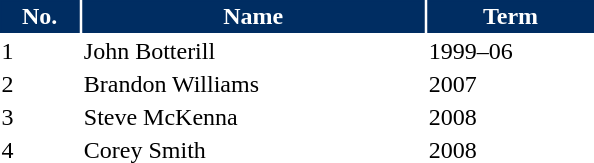<table class="toccolours" style="width:25em">
<tr>
<th style="background:#002d62;color:white;border:#002d62 1px solid">No.</th>
<th style="background:#002d62;color:white;border:#002d62 1px solid">Name</th>
<th style="background:#002d62;color:white;border:#002d62 1px solid">Term</th>
</tr>
<tr>
<td>1</td>
<td> John Botterill</td>
<td>1999–06</td>
</tr>
<tr>
<td>2</td>
<td> Brandon Williams</td>
<td>2007</td>
</tr>
<tr>
<td>3</td>
<td> Steve McKenna</td>
<td>2008</td>
</tr>
<tr>
<td>4</td>
<td> Corey Smith</td>
<td>2008</td>
</tr>
<tr>
</tr>
</table>
